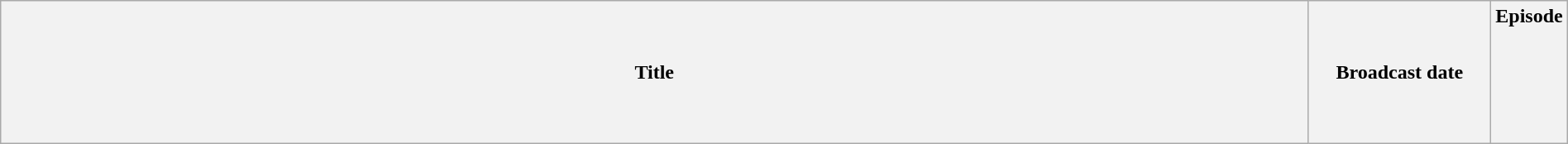<table class="wikitable plainrowheaders" style="width:100%; margin:auto;">
<tr>
<th>Title</th>
<th width="140">Broadcast date</th>
<th width="40">Episode<br><br><br><br><br><br></th>
</tr>
</table>
